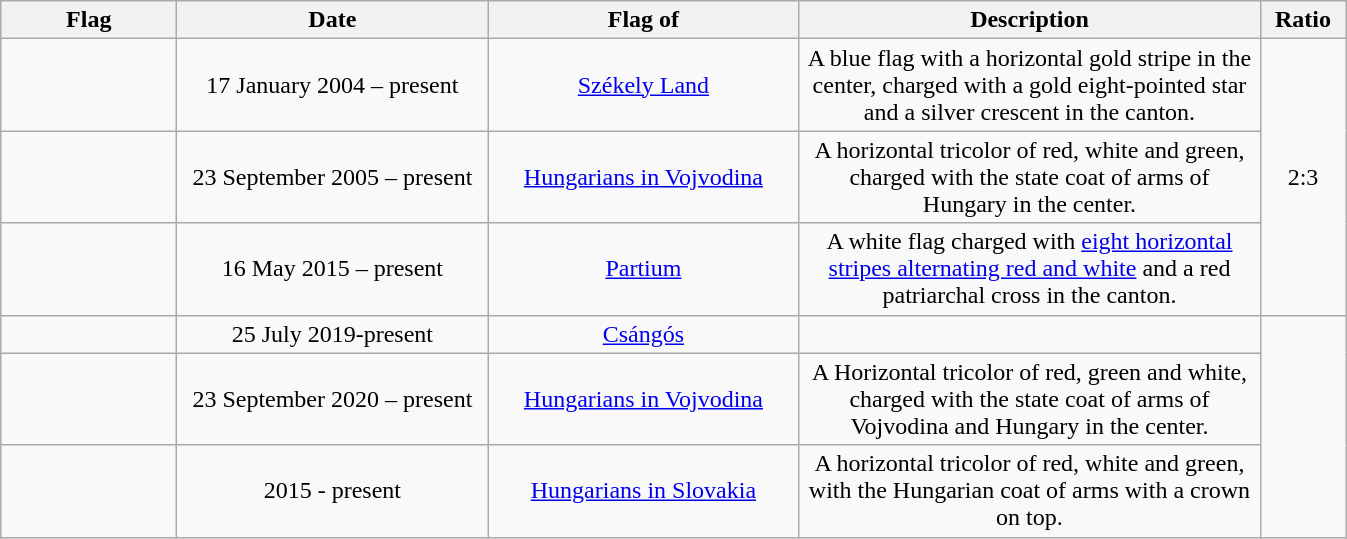<table class="wikitable" style="text-align:center;">
<tr>
<th width="110">Flag</th>
<th width="200">Date</th>
<th width="200">Flag of</th>
<th width="300">Description</th>
<th width="50">Ratio</th>
</tr>
<tr>
<td></td>
<td>17 January 2004 – present</td>
<td><a href='#'>Székely Land</a></td>
<td>A blue flag with a horizontal gold stripe in the center, charged with a gold eight-pointed star and a silver crescent in the canton.</td>
<td rowspan="3">2:3</td>
</tr>
<tr>
<td></td>
<td>23 September 2005 – present</td>
<td><a href='#'>Hungarians in Vojvodina</a></td>
<td>A horizontal tricolor of red, white and green, charged with the state coat of arms of Hungary in the center.</td>
</tr>
<tr>
<td></td>
<td>16 May 2015 – present</td>
<td><a href='#'>Partium</a></td>
<td>A white flag charged with <a href='#'>eight horizontal stripes alternating red and white</a> and a red patriarchal cross in the canton.</td>
</tr>
<tr>
<td></td>
<td>25 July 2019-present</td>
<td><a href='#'>Csángós</a></td>
<td></td>
</tr>
<tr>
<td></td>
<td>23 September 2020 – present</td>
<td><a href='#'>Hungarians in Vojvodina</a></td>
<td>A Horizontal tricolor of red, green and white, charged with the state coat of arms of Vojvodina and Hungary in the center.</td>
</tr>
<tr>
<td></td>
<td>2015 - present</td>
<td><a href='#'>Hungarians in Slovakia</a></td>
<td>A horizontal tricolor of red, white and green, with the Hungarian coat of arms with a crown on top.</td>
</tr>
</table>
